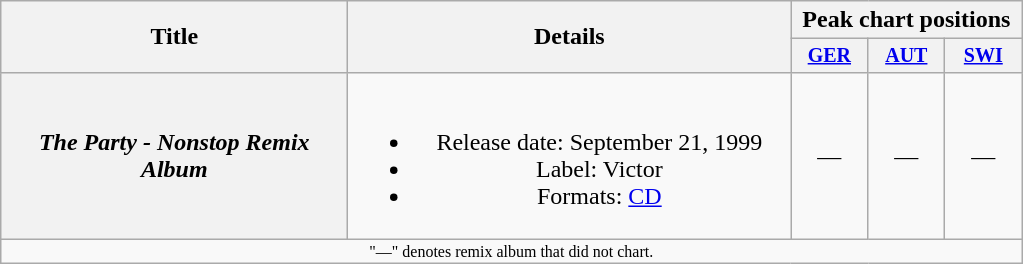<table class="wikitable plainrowheaders" style="text-align:center;">
<tr>
<th rowspan="2" style="width:14em;">Title</th>
<th rowspan="2" style="width:18em;">Details</th>
<th colspan="3">Peak chart positions</th>
</tr>
<tr style="font-size:smaller;">
<th style="width:45px;"><a href='#'>GER</a><br></th>
<th style="width:45px;"><a href='#'>AUT</a><br></th>
<th style="width:45px;"><a href='#'>SWI</a><br></th>
</tr>
<tr>
<th scope="row"><em>The Party - Nonstop Remix Album</em></th>
<td><br><ul><li>Release date: September 21, 1999</li><li>Label: Victor</li><li>Formats: <a href='#'>CD</a></li></ul></td>
<td>—</td>
<td>—</td>
<td>—</td>
</tr>
<tr>
<td colspan="15" style="font-size:8pt">"—" denotes remix album that did not chart.</td>
</tr>
</table>
